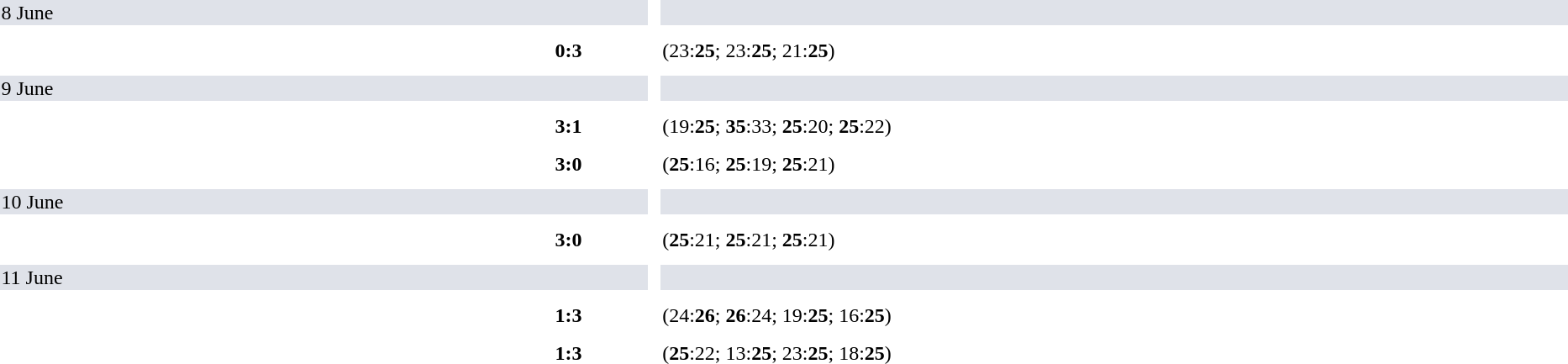<table width=100% cellspacing=10>
<tr>
<th width=20%></th>
<th width=12%></th>
<th></th>
</tr>
<tr bgcolor="#dfe2e9">
<td colspan="4">8 June</td>
<td></td>
</tr>
<tr>
<td></td>
<td align=right></td>
<td align=center><strong>0:3</strong></td>
<td><strong></strong></td>
<td>(23:<strong>25</strong>; 23:<strong>25</strong>; 21:<strong>25</strong>)</td>
</tr>
<tr bgcolor="#dfe2e9">
<td colspan="4">9 June</td>
<td></td>
</tr>
<tr>
<td></td>
<td align=right></td>
<td align=center><strong>3:1</strong></td>
<td></td>
<td>(19:<strong>25</strong>; <strong>35</strong>:33; <strong>25</strong>:20; <strong>25</strong>:22)</td>
</tr>
<tr>
<td></td>
<td align=right><strong></strong></td>
<td align=center><strong>3:0</strong></td>
<td></td>
<td>(<strong>25</strong>:16; <strong>25</strong>:19; <strong>25</strong>:21)</td>
</tr>
<tr bgcolor="#dfe2e9">
<td colspan="4">10 June</td>
<td></td>
</tr>
<tr>
<td></td>
<td align=right><strong></strong></td>
<td align=center><strong>3:0</strong></td>
<td></td>
<td>(<strong>25</strong>:21; <strong>25</strong>:21; <strong>25</strong>:21)</td>
</tr>
<tr bgcolor="#dfe2e9">
<td colspan="4">11 June</td>
<td></td>
</tr>
<tr>
<td></td>
<td align=right></td>
<td align=center><strong>1:3</strong></td>
<td><strong></strong></td>
<td>(24:<strong>26</strong>; <strong>26</strong>:24;  19:<strong>25</strong>; 16:<strong>25</strong>)</td>
</tr>
<tr>
<td></td>
<td align=right></td>
<td align=center><strong>1:3</strong></td>
<td><strong></strong></td>
<td>(<strong>25</strong>:22; 13:<strong>25</strong>;  23:<strong>25</strong>; 18:<strong>25</strong>)</td>
</tr>
</table>
